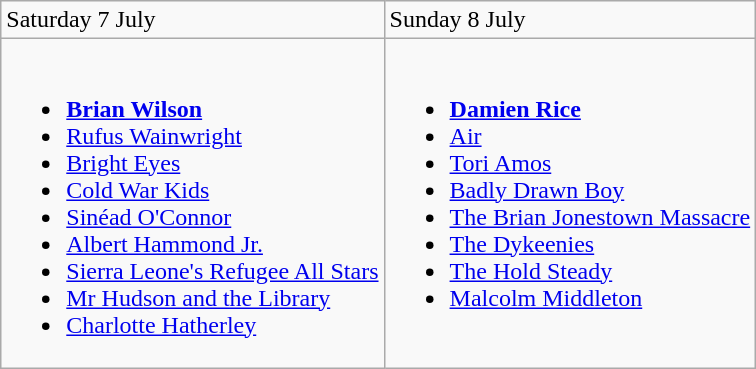<table class="wikitable">
<tr>
<td>Saturday 7 July</td>
<td>Sunday 8 July</td>
</tr>
<tr valign="top">
<td><br><ul><li><strong><a href='#'>Brian Wilson</a></strong></li><li><a href='#'>Rufus Wainwright</a></li><li><a href='#'>Bright Eyes</a></li><li><a href='#'>Cold War Kids</a></li><li><a href='#'>Sinéad O'Connor</a></li><li><a href='#'>Albert Hammond Jr.</a></li><li><a href='#'>Sierra Leone's Refugee All Stars</a></li><li><a href='#'>Mr Hudson and the Library</a></li><li><a href='#'>Charlotte Hatherley</a></li></ul></td>
<td><br><ul><li><strong><a href='#'>Damien Rice</a></strong></li><li><a href='#'>Air</a></li><li><a href='#'>Tori Amos</a></li><li><a href='#'>Badly Drawn Boy</a></li><li><a href='#'>The Brian Jonestown Massacre</a></li><li><a href='#'>The Dykeenies</a></li><li><a href='#'>The Hold Steady</a></li><li><a href='#'>Malcolm Middleton</a></li></ul></td>
</tr>
</table>
